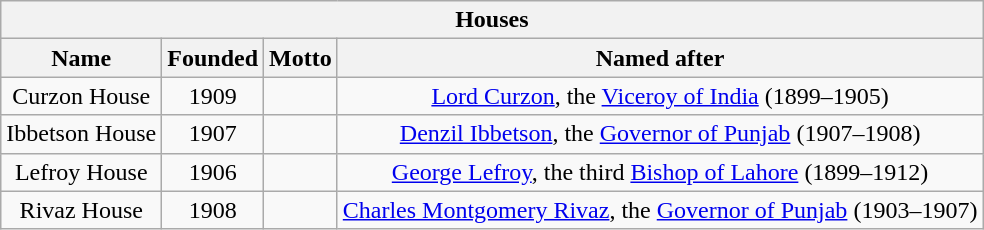<table class="wikitable" width="auto" style="text-align: center">
<tr>
<th colspan="4">Houses</th>
</tr>
<tr>
<th>Name</th>
<th>Founded</th>
<th>Motto</th>
<th>Named after</th>
</tr>
<tr>
<td>Curzon House</td>
<td>1909</td>
<td></td>
<td><a href='#'>Lord Curzon</a>, the <a href='#'>Viceroy of India</a> (1899–1905)</td>
</tr>
<tr>
<td>Ibbetson House</td>
<td>1907</td>
<td></td>
<td><a href='#'>Denzil Ibbetson</a>, the <a href='#'>Governor of Punjab</a> (1907–1908)</td>
</tr>
<tr>
<td>Lefroy House</td>
<td>1906</td>
<td></td>
<td><a href='#'>George Lefroy</a>, the third <a href='#'>Bishop of Lahore</a> (1899–1912)</td>
</tr>
<tr>
<td>Rivaz House</td>
<td>1908</td>
<td></td>
<td><a href='#'>Charles Montgomery Rivaz</a>, the <a href='#'>Governor of Punjab</a> (1903–1907)</td>
</tr>
</table>
